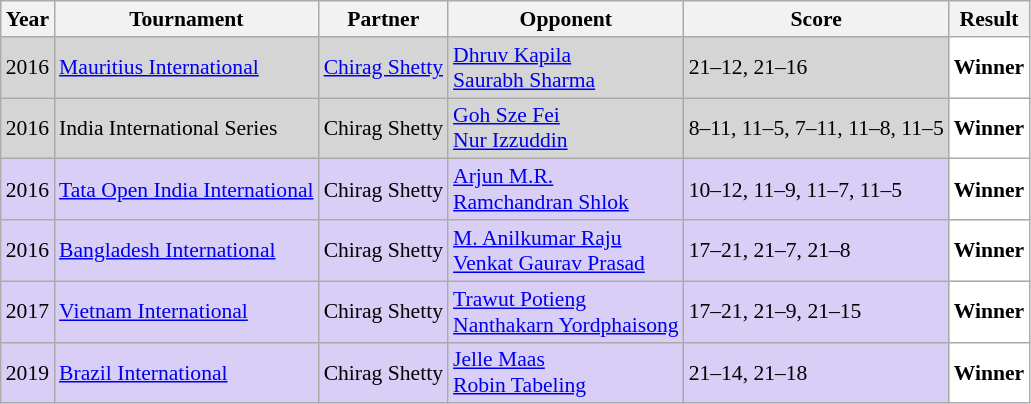<table class="sortable wikitable" style="font-size: 90%;">
<tr>
<th>Year</th>
<th>Tournament</th>
<th>Partner</th>
<th>Opponent</th>
<th>Score</th>
<th>Result</th>
</tr>
<tr style="background:#D5D5D5">
<td align="center">2016</td>
<td align="left"><a href='#'>Mauritius International</a></td>
<td align="left"> <a href='#'>Chirag Shetty</a></td>
<td align="left"> <a href='#'>Dhruv Kapila</a><br> <a href='#'>Saurabh Sharma</a></td>
<td align="left">21–12, 21–16</td>
<td style="text-align:left; background:white"> <strong>Winner</strong></td>
</tr>
<tr style="background:#D5D5D5">
<td align="center">2016</td>
<td align="left">India International Series</td>
<td align="left"> Chirag Shetty</td>
<td align="left"> <a href='#'>Goh Sze Fei</a><br> <a href='#'>Nur Izzuddin</a></td>
<td align="left">8–11, 11–5, 7–11, 11–8, 11–5</td>
<td style="text-align:left; background:white"> <strong>Winner</strong></td>
</tr>
<tr style="background:#D8CEF6">
<td align="center">2016</td>
<td align="left"><a href='#'>Tata Open India International</a></td>
<td align="left"> Chirag Shetty</td>
<td align="left"> <a href='#'>Arjun M.R.</a><br> <a href='#'>Ramchandran Shlok</a></td>
<td align="left">10–12, 11–9, 11–7, 11–5</td>
<td style="text-align:left; background:white"> <strong>Winner</strong></td>
</tr>
<tr style="background:#D8CEF6">
<td align="center">2016</td>
<td align="left"><a href='#'>Bangladesh International</a></td>
<td align="left"> Chirag Shetty</td>
<td align="left"> <a href='#'>M. Anilkumar Raju</a><br> <a href='#'>Venkat Gaurav Prasad</a></td>
<td align="left">17–21, 21–7, 21–8</td>
<td style="text-align:left; background:white"> <strong>Winner</strong></td>
</tr>
<tr style="background:#D8CEF6">
<td align="center">2017</td>
<td align="left"><a href='#'>Vietnam International</a></td>
<td align="left"> Chirag Shetty</td>
<td align="left"> <a href='#'>Trawut Potieng</a><br> <a href='#'>Nanthakarn Yordphaisong</a></td>
<td align="left">17–21, 21–9, 21–15</td>
<td style="text-align:left; background:white"> <strong>Winner</strong></td>
</tr>
<tr style="background:#D8CEF6">
<td align="center">2019</td>
<td align="left"><a href='#'>Brazil International</a></td>
<td align="left"> Chirag Shetty</td>
<td align="left"> <a href='#'>Jelle Maas</a><br> <a href='#'>Robin Tabeling</a></td>
<td align="left">21–14, 21–18</td>
<td style="text-align:left; background:white"> <strong>Winner</strong></td>
</tr>
</table>
